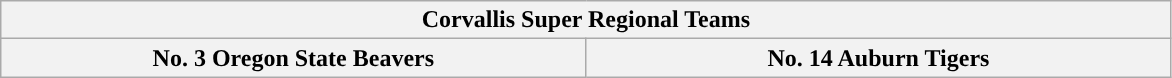<table class="wikitable">
<tr>
<th colspan=4>Corvallis Super Regional Teams</th>
</tr>
<tr>
<th style="width: 25%; ">No. 3 Oregon State Beavers</th>
<th style="width: 25%; ">No. 14 Auburn Tigers</th>
</tr>
</table>
